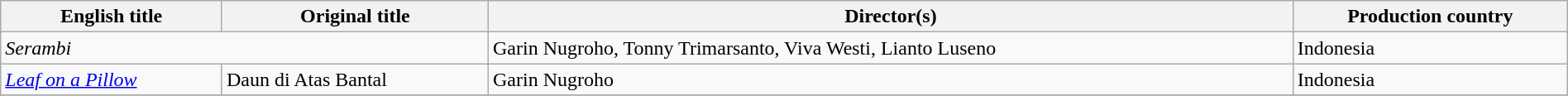<table class="wikitable sortable" style="width:100%; margin-bottom:5px">
<tr>
<th>English title</th>
<th>Original title</th>
<th>Director(s)</th>
<th>Production country</th>
</tr>
<tr>
<td colspan="2"><em>Serambi</em></td>
<td>Garin Nugroho, Tonny Trimarsanto, Viva Westi, Lianto Luseno</td>
<td>Indonesia</td>
</tr>
<tr>
<td><em><a href='#'>Leaf on a Pillow</a></em></td>
<td>Daun di Atas Bantal</td>
<td>Garin Nugroho</td>
<td>Indonesia</td>
</tr>
<tr>
</tr>
</table>
